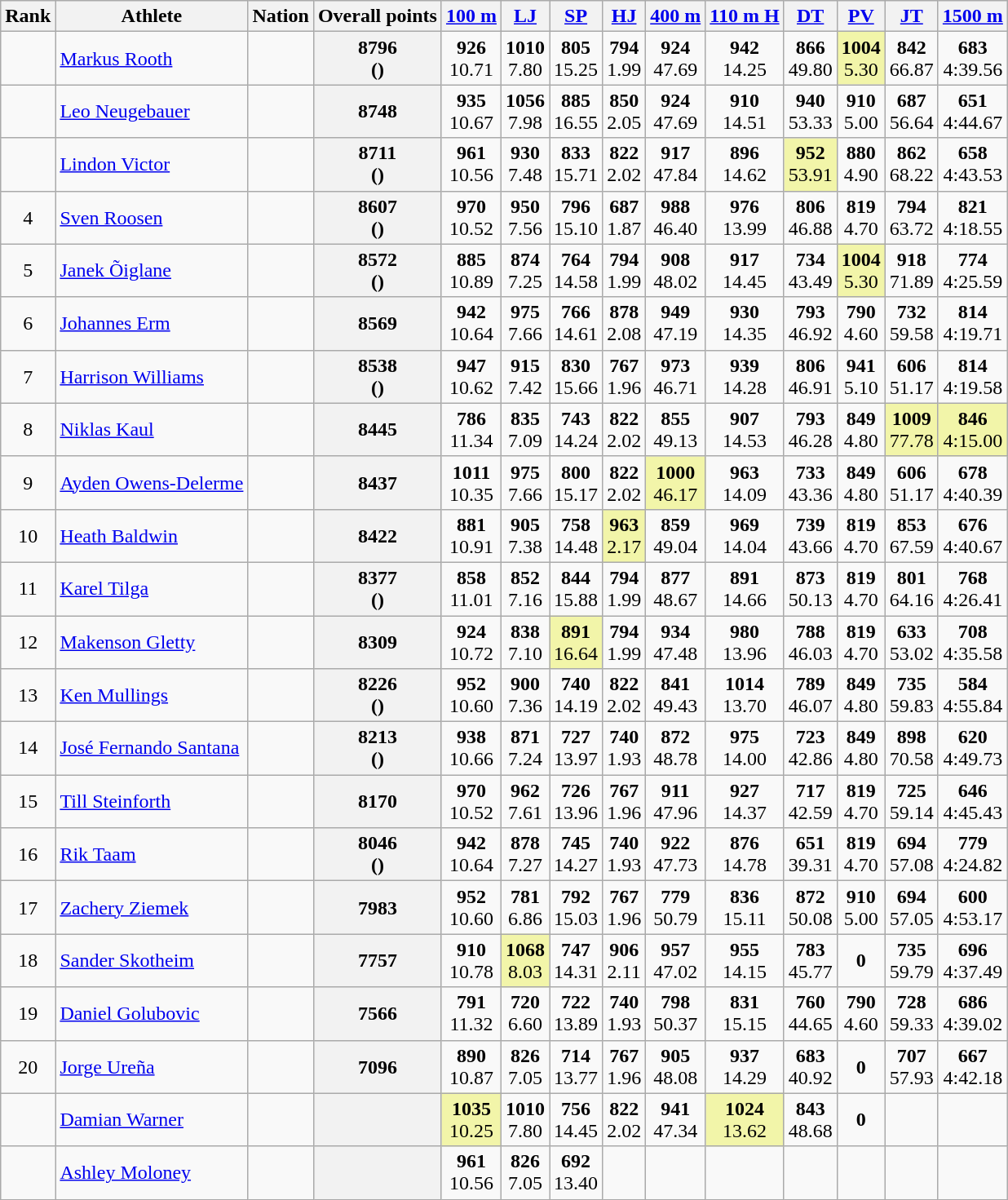<table class="wikitable sortable" style="text-align:center;">
<tr>
<th>Rank</th>
<th>Athlete</th>
<th>Nation</th>
<th>Overall points</th>
<th><a href='#'>100 m</a></th>
<th><a href='#'>LJ</a></th>
<th><a href='#'>SP</a></th>
<th><a href='#'>HJ</a></th>
<th><a href='#'>400 m</a></th>
<th><a href='#'>110 m H</a></th>
<th><a href='#'>DT</a></th>
<th><a href='#'>PV</a></th>
<th><a href='#'>JT</a></th>
<th><a href='#'>1500 m</a></th>
</tr>
<tr>
<td></td>
<td align="left"><a href='#'>Markus Rooth</a></td>
<td align="left"></td>
<th>8796<br>()</th>
<td><strong>926</strong><br>10.71</td>
<td><strong>1010</strong><br>7.80</td>
<td><strong>805</strong><br>15.25</td>
<td><strong>794</strong><br>1.99</td>
<td><strong>924</strong><br>47.69</td>
<td><strong>942</strong><br>14.25</td>
<td><strong>866</strong><br>49.80</td>
<td bgcolor="F2F5A9"><strong>1004</strong><br>5.30</td>
<td><strong>842</strong><br>66.87</td>
<td><strong>683</strong><br>4:39.56</td>
</tr>
<tr>
<td></td>
<td align="left"><a href='#'>Leo Neugebauer</a></td>
<td align="left"></td>
<th>8748</th>
<td><strong>935</strong><br>10.67</td>
<td><strong>1056</strong><br>7.98</td>
<td><strong>885</strong><br>16.55</td>
<td><strong>850</strong><br>2.05</td>
<td><strong>924</strong><br>47.69</td>
<td><strong>910</strong><br>14.51</td>
<td><strong>940</strong><br>53.33</td>
<td><strong>910</strong><br>5.00</td>
<td><strong>687</strong><br>56.64</td>
<td><strong>651</strong><br>4:44.67</td>
</tr>
<tr>
<td></td>
<td align="left"><a href='#'>Lindon Victor</a></td>
<td align="left"></td>
<th>8711<br>()</th>
<td><strong>961</strong><br>10.56</td>
<td><strong>930</strong><br>7.48</td>
<td><strong>833</strong><br>15.71</td>
<td><strong>822</strong><br>2.02</td>
<td><strong>917</strong><br>47.84</td>
<td><strong>896</strong><br>14.62</td>
<td bgcolor="F2F5A9"><strong>952</strong><br>53.91</td>
<td><strong>880</strong><br>4.90</td>
<td><strong>862</strong><br>68.22</td>
<td><strong>658</strong><br>4:43.53</td>
</tr>
<tr>
<td>4</td>
<td align="left"><a href='#'>Sven Roosen</a></td>
<td align="left"></td>
<th>8607<br>()</th>
<td><strong>970</strong><br>10.52</td>
<td><strong>950</strong><br>7.56</td>
<td><strong>796</strong><br>15.10</td>
<td><strong>687</strong><br>1.87</td>
<td><strong>988</strong><br>46.40</td>
<td><strong>976</strong><br>13.99</td>
<td><strong>806</strong><br>46.88</td>
<td><strong>819</strong><br>4.70</td>
<td><strong>794</strong><br>63.72</td>
<td><strong>821</strong><br>4:18.55</td>
</tr>
<tr>
<td>5</td>
<td align="left"><a href='#'>Janek Õiglane</a></td>
<td align="left"></td>
<th>8572<br>()</th>
<td><strong>885</strong><br>10.89</td>
<td><strong>874</strong><br>7.25</td>
<td><strong>764</strong><br>14.58</td>
<td><strong>794</strong><br>1.99</td>
<td><strong>908</strong><br>48.02</td>
<td><strong>917</strong><br>14.45</td>
<td><strong>734</strong><br>43.49</td>
<td bgcolor="F2F5A9"><strong>1004</strong><br>5.30</td>
<td><strong>918</strong><br>71.89</td>
<td><strong>774</strong><br>4:25.59</td>
</tr>
<tr>
<td>6</td>
<td align="left"><a href='#'>Johannes Erm</a></td>
<td align="left"></td>
<th>8569</th>
<td><strong>942</strong><br>10.64</td>
<td><strong>975</strong><br>7.66</td>
<td><strong>766</strong><br>14.61</td>
<td><strong>878</strong><br>2.08</td>
<td><strong>949</strong><br>47.19</td>
<td><strong>930</strong><br>14.35</td>
<td><strong>793</strong><br>46.92</td>
<td><strong>790</strong><br>4.60</td>
<td><strong>732</strong><br>59.58</td>
<td><strong>814</strong><br>4:19.71</td>
</tr>
<tr>
<td>7</td>
<td align="left"><a href='#'>Harrison Williams</a></td>
<td align="left"></td>
<th>8538<br>()</th>
<td><strong>947</strong><br>10.62</td>
<td><strong>915</strong><br>7.42</td>
<td><strong>830</strong><br>15.66</td>
<td><strong>767</strong><br>1.96</td>
<td><strong>973</strong><br>46.71</td>
<td><strong>939</strong><br>14.28</td>
<td><strong>806</strong><br>46.91</td>
<td><strong>941</strong><br>5.10</td>
<td><strong>606</strong><br>51.17</td>
<td><strong>814</strong><br>4:19.58</td>
</tr>
<tr>
<td>8</td>
<td align="left"><a href='#'>Niklas Kaul</a></td>
<td align="left"></td>
<th>8445</th>
<td><strong>786</strong><br>11.34</td>
<td><strong>835</strong><br>7.09</td>
<td><strong>743</strong><br>14.24</td>
<td><strong>822</strong><br>2.02</td>
<td><strong>855</strong><br>49.13</td>
<td><strong>907</strong><br>14.53</td>
<td><strong>793</strong><br>46.28</td>
<td><strong>849</strong><br>4.80</td>
<td bgcolor="F2F5A9"><strong>1009</strong><br>77.78</td>
<td bgcolor="F2F5A9"><strong>846</strong><br>4:15.00</td>
</tr>
<tr>
<td>9</td>
<td align="left"><a href='#'>Ayden Owens-Delerme</a></td>
<td align="left"></td>
<th>8437</th>
<td><strong>1011</strong><br>10.35</td>
<td><strong>975</strong><br>7.66</td>
<td><strong>800</strong><br>15.17</td>
<td><strong>822</strong><br>2.02</td>
<td bgcolor="F2F5A9"><strong>1000</strong><br>46.17</td>
<td><strong>963</strong><br>14.09</td>
<td><strong>733</strong><br>43.36</td>
<td><strong>849</strong><br>4.80</td>
<td><strong>606</strong><br>51.17</td>
<td><strong>678</strong><br>4:40.39</td>
</tr>
<tr>
<td>10</td>
<td align="left"><a href='#'>Heath Baldwin</a></td>
<td align="left"></td>
<th>8422</th>
<td><strong>881</strong><br>10.91</td>
<td><strong>905</strong><br>7.38</td>
<td><strong>758</strong><br>14.48</td>
<td bgcolor="F2F5A9"><strong>963</strong><br>2.17</td>
<td><strong>859</strong><br>49.04</td>
<td><strong>969</strong><br>14.04</td>
<td><strong>739</strong><br>43.66</td>
<td><strong>819</strong><br>4.70</td>
<td><strong>853</strong><br>67.59</td>
<td><strong>676</strong><br>4:40.67</td>
</tr>
<tr>
<td>11</td>
<td align="left"><a href='#'>Karel Tilga</a></td>
<td align="left"></td>
<th>8377<br>()</th>
<td><strong>858</strong><br>11.01</td>
<td><strong>852</strong><br>7.16</td>
<td><strong>844</strong><br>15.88</td>
<td><strong>794</strong><br>1.99</td>
<td><strong>877</strong><br>48.67</td>
<td><strong>891</strong><br>14.66</td>
<td><strong>873</strong><br>50.13</td>
<td><strong>819</strong><br>4.70</td>
<td><strong>801</strong><br>64.16</td>
<td><strong>768</strong><br>4:26.41</td>
</tr>
<tr>
<td>12</td>
<td align="left"><a href='#'>Makenson Gletty</a></td>
<td align="left"></td>
<th>8309</th>
<td><strong>924</strong><br>10.72</td>
<td><strong>838</strong><br>7.10</td>
<td bgcolor="F2F5A9"><strong>891</strong><br>16.64</td>
<td><strong>794</strong><br>1.99</td>
<td><strong>934</strong><br>47.48</td>
<td><strong>980</strong><br>13.96</td>
<td><strong>788</strong><br>46.03</td>
<td><strong>819</strong><br>4.70</td>
<td><strong>633</strong><br>53.02</td>
<td><strong>708</strong><br>4:35.58</td>
</tr>
<tr>
<td>13</td>
<td align="left"><a href='#'>Ken Mullings</a></td>
<td align="left"></td>
<th>8226<br>()</th>
<td><strong>952</strong><br>10.60</td>
<td><strong>900</strong><br>7.36</td>
<td><strong>740</strong><br>14.19</td>
<td><strong>822</strong><br>2.02</td>
<td><strong>841</strong><br>49.43</td>
<td><strong>1014</strong><br>13.70</td>
<td><strong>789</strong><br>46.07</td>
<td><strong>849</strong><br>4.80</td>
<td><strong>735</strong><br>59.83</td>
<td><strong>584</strong><br>4:55.84</td>
</tr>
<tr>
<td>14</td>
<td align="left"><a href='#'>José Fernando Santana</a></td>
<td align="left"></td>
<th>8213<br>()</th>
<td><strong>938</strong><br>10.66</td>
<td><strong>871</strong><br>7.24</td>
<td><strong>727</strong><br>13.97</td>
<td><strong>740</strong><br>1.93</td>
<td><strong>872</strong><br>48.78</td>
<td><strong>975</strong><br>14.00</td>
<td><strong>723</strong><br>42.86</td>
<td><strong>849</strong><br>4.80</td>
<td><strong>898</strong><br>70.58</td>
<td><strong>620</strong><br>4:49.73</td>
</tr>
<tr>
<td>15</td>
<td align="left"><a href='#'>Till Steinforth</a></td>
<td align="left"></td>
<th>8170</th>
<td><strong>970</strong><br>10.52</td>
<td><strong>962</strong><br>7.61</td>
<td><strong>726</strong><br>13.96</td>
<td><strong>767</strong><br>1.96</td>
<td><strong>911</strong><br>47.96</td>
<td><strong>927</strong><br>14.37</td>
<td><strong>717</strong><br>42.59</td>
<td><strong>819</strong><br>4.70</td>
<td><strong>725</strong><br>59.14</td>
<td><strong>646</strong><br>4:45.43</td>
</tr>
<tr>
<td>16</td>
<td align="left"><a href='#'>Rik Taam</a></td>
<td align="left"></td>
<th>8046<br>()</th>
<td><strong>942</strong><br>10.64</td>
<td><strong>878</strong><br>7.27</td>
<td><strong>745</strong><br>14.27</td>
<td><strong>740</strong><br>1.93</td>
<td><strong>922</strong><br>47.73</td>
<td><strong>876</strong><br>14.78</td>
<td><strong>651</strong><br>39.31</td>
<td><strong>819</strong><br>4.70</td>
<td><strong>694</strong><br>57.08</td>
<td><strong>779</strong><br>4:24.82</td>
</tr>
<tr>
<td>17</td>
<td align="left"><a href='#'>Zachery Ziemek</a></td>
<td align="left"></td>
<th>7983</th>
<td><strong>952</strong><br>10.60</td>
<td><strong>781</strong><br>6.86</td>
<td><strong>792</strong><br>15.03</td>
<td><strong>767</strong><br>1.96</td>
<td><strong>779</strong><br>50.79</td>
<td><strong>836</strong><br>15.11</td>
<td><strong>872</strong><br>50.08</td>
<td><strong>910</strong><br>5.00</td>
<td><strong>694</strong><br>57.05</td>
<td><strong>600</strong><br>4:53.17</td>
</tr>
<tr>
<td>18</td>
<td align="left"><a href='#'>Sander Skotheim</a></td>
<td align="left"></td>
<th>7757</th>
<td><strong>910</strong><br>10.78</td>
<td bgcolor="F2F5A9"><strong>1068</strong><br>8.03</td>
<td><strong>747</strong><br>14.31</td>
<td><strong>906</strong><br>2.11</td>
<td><strong>957</strong><br>47.02</td>
<td><strong>955</strong><br>14.15</td>
<td><strong>783</strong><br>45.77</td>
<td><strong>0</strong><br></td>
<td><strong>735</strong><br>59.79</td>
<td><strong>696</strong><br>4:37.49</td>
</tr>
<tr>
<td>19</td>
<td align="left"><a href='#'>Daniel Golubovic</a></td>
<td align="left"></td>
<th>7566</th>
<td><strong>791</strong><br>11.32</td>
<td><strong>720</strong><br>6.60</td>
<td><strong>722</strong><br>13.89</td>
<td><strong>740</strong><br>1.93</td>
<td><strong>798</strong><br>50.37</td>
<td><strong>831</strong><br>15.15</td>
<td><strong>760</strong><br>44.65</td>
<td><strong>790</strong><br>4.60</td>
<td><strong>728</strong><br>59.33</td>
<td><strong>686</strong><br>4:39.02</td>
</tr>
<tr>
<td>20</td>
<td align="left"><a href='#'>Jorge Ureña</a></td>
<td align="left"></td>
<th>7096</th>
<td><strong>890</strong><br>10.87</td>
<td><strong>826</strong><br>7.05</td>
<td><strong>714</strong><br>13.77</td>
<td><strong>767</strong><br>1.96</td>
<td><strong>905</strong><br>48.08</td>
<td><strong>937</strong><br>14.29</td>
<td><strong>683</strong><br>40.92</td>
<td><strong>0</strong><br></td>
<td><strong>707</strong><br>57.93</td>
<td><strong>667</strong><br>4:42.18</td>
</tr>
<tr>
<td></td>
<td align="left"><a href='#'>Damian Warner</a></td>
<td align="left"></td>
<th></th>
<td bgcolor="F2F5A9"><strong>1035</strong><br>10.25</td>
<td><strong>1010</strong><br>7.80</td>
<td><strong>756</strong><br>14.45</td>
<td><strong>822</strong><br>2.02</td>
<td><strong>941</strong><br>47.34</td>
<td bgcolor="F2F5A9"><strong>1024</strong><br>13.62</td>
<td><strong>843</strong><br>48.68</td>
<td><strong>0</strong><br></td>
<td></td>
<td></td>
</tr>
<tr>
<td></td>
<td align="left"><a href='#'>Ashley Moloney</a></td>
<td align="left"></td>
<th></th>
<td><strong>961</strong><br>10.56</td>
<td><strong>826</strong><br>7.05</td>
<td><strong>692</strong><br>13.40</td>
<td></td>
<td></td>
<td></td>
<td></td>
<td></td>
<td></td>
<td></td>
</tr>
</table>
